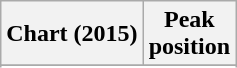<table class="wikitable sortable plainrowheaders" style="text-align:center">
<tr>
<th scope="col">Chart (2015)</th>
<th scope="col">Peak<br>position</th>
</tr>
<tr>
</tr>
<tr>
</tr>
<tr>
</tr>
<tr>
</tr>
<tr>
</tr>
<tr>
</tr>
<tr>
</tr>
<tr>
</tr>
<tr>
</tr>
<tr>
</tr>
<tr>
</tr>
<tr>
</tr>
<tr>
</tr>
<tr>
</tr>
<tr>
</tr>
<tr>
</tr>
</table>
